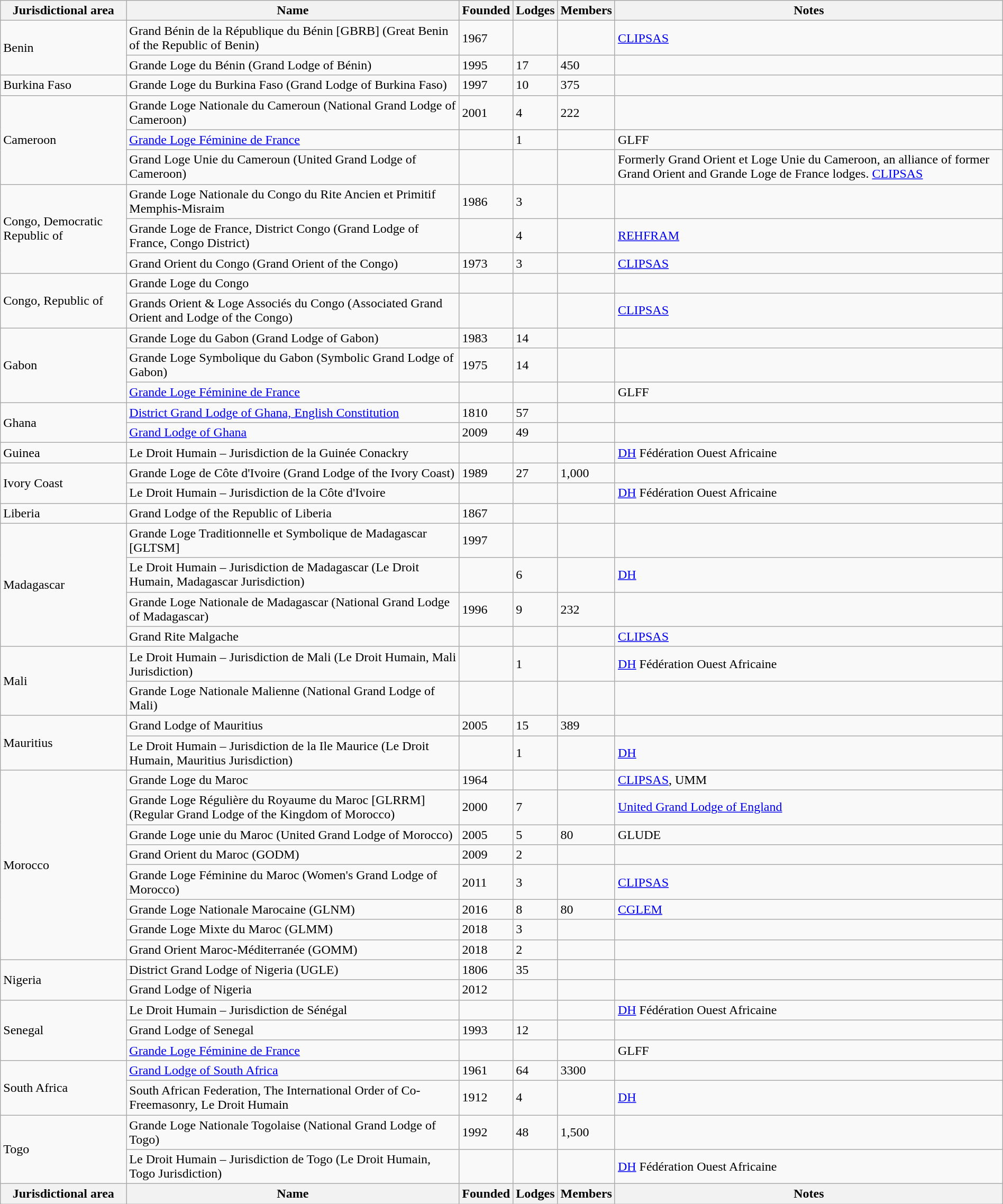<table class="wikitable sortable" style="width: 100%;">
<tr>
<th scope="col">Jurisdictional area</th>
<th scope="col">Name</th>
<th scope="col">Founded</th>
<th scope="col">Lodges</th>
<th scope="col">Members</th>
<th scope="col" class="unsortable">Notes</th>
</tr>
<tr>
<td rowspan="2">Benin</td>
<td>Grand Bénin de la République du Bénin [GBRB] (Great Benin of the Republic of Benin)</td>
<td>1967</td>
<td></td>
<td></td>
<td><a href='#'>CLIPSAS</a></td>
</tr>
<tr>
<td>Grande Loge du Bénin (Grand Lodge of Bénin)</td>
<td>1995</td>
<td>17</td>
<td>450</td>
<td></td>
</tr>
<tr>
<td>Burkina Faso</td>
<td>Grande Loge du Burkina Faso (Grand Lodge of Burkina Faso)</td>
<td>1997</td>
<td>10</td>
<td>375</td>
<td></td>
</tr>
<tr>
<td rowspan="3">Cameroon</td>
<td>Grande Loge Nationale du Cameroun (National Grand Lodge of Cameroon)</td>
<td>2001</td>
<td>4</td>
<td>222</td>
<td></td>
</tr>
<tr>
<td><a href='#'>Grande Loge Féminine de France</a></td>
<td></td>
<td>1</td>
<td></td>
<td>GLFF</td>
</tr>
<tr ---->
<td>Grand Loge Unie du Cameroun (United Grand Lodge of Cameroon)</td>
<td></td>
<td></td>
<td></td>
<td>Formerly Grand Orient et Loge Unie du Cameroon, an alliance of former Grand Orient and Grande Loge de France lodges. <a href='#'>CLIPSAS</a></td>
</tr>
<tr ---->
<td rowspan="3">Congo, Democratic Republic of</td>
<td>Grande Loge Nationale du Congo du Rite Ancien et Primitif Memphis-Misraim</td>
<td>1986</td>
<td>3</td>
<td></td>
<td></td>
</tr>
<tr ---->
<td Grande Loge de France>Grande Loge de France, District Congo (Grand Lodge of France, Congo District)</td>
<td></td>
<td>4</td>
<td></td>
<td><a href='#'>REHFRAM</a></td>
</tr>
<tr ---->
<td>Grand Orient du Congo (Grand Orient of the Congo)</td>
<td>1973</td>
<td>3</td>
<td></td>
<td><a href='#'>CLIPSAS</a></td>
</tr>
<tr ---->
<td rowspan="2">Congo, Republic of</td>
<td>Grande Loge du Congo</td>
<td></td>
<td></td>
<td></td>
<td></td>
</tr>
<tr ---->
<td>Grands Orient & Loge Associés du Congo (Associated Grand Orient and Lodge of the Congo)</td>
<td></td>
<td></td>
<td></td>
<td><a href='#'>CLIPSAS</a></td>
</tr>
<tr ---->
<td rowspan="3">Gabon</td>
<td>Grande Loge du Gabon (Grand Lodge of Gabon)</td>
<td>1983</td>
<td>14 </td>
<td></td>
<td></td>
</tr>
<tr ---->
<td>Grande Loge Symbolique du Gabon (Symbolic Grand Lodge of Gabon)</td>
<td>1975</td>
<td>14</td>
<td></td>
<td></td>
</tr>
<tr ---->
<td><a href='#'>Grande Loge Féminine de France</a></td>
<td></td>
<td></td>
<td></td>
<td>GLFF</td>
</tr>
<tr ---->
<td rowspan="2">Ghana</td>
<td><a href='#'>District Grand Lodge of Ghana, English Constitution</a></td>
<td>1810</td>
<td>57</td>
<td></td>
<td></td>
</tr>
<tr ---->
<td><a href='#'>Grand Lodge of Ghana</a></td>
<td>2009</td>
<td>49</td>
<td></td>
<td></td>
</tr>
<tr ---->
<td>Guinea</td>
<td>Le Droit Humain – Jurisdiction de la Guinée Conackry</td>
<td></td>
<td></td>
<td></td>
<td><a href='#'>DH</a> Fédération Ouest Africaine</td>
</tr>
<tr ---->
<td rowspan="2">Ivory Coast</td>
<td>Grande Loge de Côte d'Ivoire (Grand Lodge of the Ivory Coast)</td>
<td>1989</td>
<td>27</td>
<td>1,000 </td>
<td></td>
</tr>
<tr ---->
<td>Le Droit Humain – Jurisdiction de la Côte d'Ivoire</td>
<td></td>
<td></td>
<td></td>
<td><a href='#'>DH</a> Fédération Ouest Africaine</td>
</tr>
<tr ---->
<td>Liberia</td>
<td>Grand Lodge of the Republic of Liberia</td>
<td>1867</td>
<td></td>
<td></td>
<td></td>
</tr>
<tr ---->
<td rowspan="4">Madagascar</td>
<td>Grande Loge Traditionnelle et Symbolique de Madagascar [GLTSM]</td>
<td>1997</td>
<td></td>
<td></td>
<td></td>
</tr>
<tr ---->
<td>Le Droit Humain – Jurisdiction de Madagascar (Le Droit Humain, Madagascar Jurisdiction)</td>
<td></td>
<td>6</td>
<td></td>
<td><a href='#'>DH</a></td>
</tr>
<tr ---->
<td>Grande Loge Nationale de Madagascar (National Grand Lodge of Madagascar)</td>
<td>1996</td>
<td>9</td>
<td>232 </td>
<td></td>
</tr>
<tr ---->
<td>Grand Rite Malgache</td>
<td></td>
<td></td>
<td></td>
<td><a href='#'>CLIPSAS</a></td>
</tr>
<tr ---->
<td rowspan="2">Mali</td>
<td>Le Droit Humain – Jurisdiction de Mali (Le Droit Humain, Mali Jurisdiction)</td>
<td></td>
<td>1</td>
<td></td>
<td><a href='#'>DH</a> Fédération Ouest Africaine</td>
</tr>
<tr ---->
<td>Grande Loge Nationale Malienne (National Grand Lodge of Mali)</td>
<td></td>
<td></td>
<td></td>
<td></td>
</tr>
<tr ---->
<td rowspan="2">Mauritius</td>
<td>Grand Lodge of Mauritius</td>
<td>2005</td>
<td>15</td>
<td>389 </td>
<td></td>
</tr>
<tr ---->
<td>Le Droit Humain – Jurisdiction de la Ile Maurice (Le Droit Humain, Mauritius Jurisdiction)</td>
<td></td>
<td>1</td>
<td></td>
<td><a href='#'>DH</a></td>
</tr>
<tr ---->
<td rowspan="8">Morocco</td>
<td>Grande Loge du Maroc</td>
<td>1964</td>
<td></td>
<td></td>
<td><a href='#'>CLIPSAS</a>, UMM</td>
</tr>
<tr ---->
<td>Grande Loge Régulière du Royaume du Maroc [GLRRM] (Regular Grand Lodge of the Kingdom of Morocco)</td>
<td>2000</td>
<td>7 </td>
<td></td>
<td><a href='#'>United Grand Lodge of England</a></td>
</tr>
<tr ---->
<td>Grande Loge unie du Maroc (United Grand Lodge of Morocco)</td>
<td>2005</td>
<td>5</td>
<td>80</td>
<td>GLUDE</td>
</tr>
<tr>
<td>Grand Orient du Maroc (GODM)</td>
<td>2009</td>
<td>2</td>
<td></td>
<td></td>
</tr>
<tr ---->
<td>Grande Loge Féminine du Maroc (Women's Grand Lodge of Morocco)</td>
<td>2011</td>
<td>3</td>
<td></td>
<td><a href='#'>CLIPSAS</a></td>
</tr>
<tr>
<td>Grande Loge Nationale Marocaine (GLNM)</td>
<td>2016</td>
<td>8</td>
<td>80</td>
<td><a href='#'>CGLEM</a></td>
</tr>
<tr>
<td>Grande Loge Mixte du Maroc (GLMM)</td>
<td>2018</td>
<td>3</td>
<td></td>
<td></td>
</tr>
<tr>
<td>Grand Orient Maroc-Méditerranée (GOMM)</td>
<td>2018</td>
<td>2</td>
<td></td>
<td></td>
</tr>
<tr ---->
<td rowspan="2">Nigeria</td>
<td>District Grand Lodge of Nigeria (UGLE)</td>
<td>1806</td>
<td>35</td>
<td></td>
<td></td>
</tr>
<tr ---->
<td>Grand Lodge of Nigeria</td>
<td>2012</td>
<td></td>
<td></td>
<td></td>
</tr>
<tr ---->
<td rowspan="3">Senegal</td>
<td>Le Droit Humain – Jurisdiction de Sénégal</td>
<td></td>
<td></td>
<td></td>
<td><a href='#'>DH</a>  Fédération Ouest Africaine</td>
</tr>
<tr ---->
<td>Grand Lodge of Senegal</td>
<td>1993</td>
<td>12 </td>
<td></td>
<td></td>
</tr>
<tr ---->
<td><a href='#'>Grande Loge Féminine de France</a></td>
<td></td>
<td></td>
<td></td>
<td>GLFF</td>
</tr>
<tr ---->
<td rowspan="2">South Africa</td>
<td><a href='#'>Grand Lodge of South Africa</a></td>
<td>1961</td>
<td>64</td>
<td>3300</td>
<td></td>
</tr>
<tr ---->
<td>South African Federation, The International Order of Co-Freemasonry, Le Droit Humain </td>
<td>1912</td>
<td>4</td>
<td></td>
<td><a href='#'>DH</a></td>
</tr>
<tr ---->
<td rowspan="2">Togo</td>
<td>Grande Loge Nationale Togolaise (National Grand Lodge of Togo)</td>
<td>1992</td>
<td>48</td>
<td>1,500 </td>
<td></td>
</tr>
<tr ---->
<td>Le Droit Humain – Jurisdiction de Togo (Le Droit Humain, Togo Jurisdiction)</td>
<td></td>
<td></td>
<td></td>
<td><a href='#'>DH</a>  Fédération Ouest Africaine</td>
</tr>
<tr ---->
<th scope="col">Jurisdictional area</th>
<th scope="col">Name</th>
<th scope="col">Founded</th>
<th scope="col">Lodges</th>
<th scope="col">Members</th>
<th scope="col" class="unsortable">Notes</th>
</tr>
</table>
